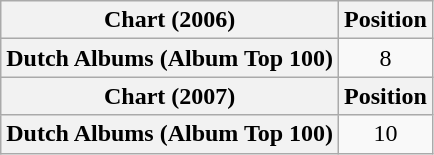<table class="wikitable plainrowheaders" style="text-align:center">
<tr>
<th scope="col">Chart (2006)</th>
<th scope="col">Position</th>
</tr>
<tr>
<th scope="row">Dutch Albums (Album Top 100)</th>
<td>8</td>
</tr>
<tr>
<th scope="col">Chart (2007)</th>
<th scope="col">Position</th>
</tr>
<tr>
<th scope="row">Dutch Albums (Album Top 100)</th>
<td>10</td>
</tr>
</table>
